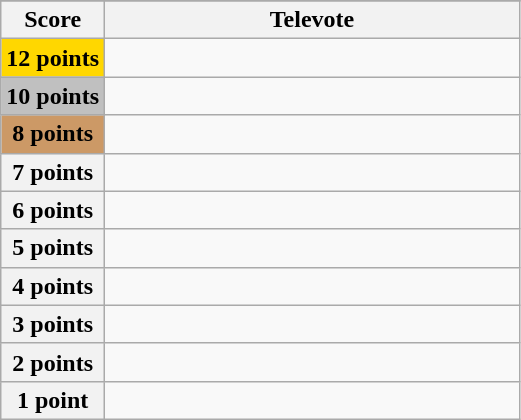<table class="wikitable">
<tr>
</tr>
<tr>
<th scope="col" width="20%">Score</th>
<th scope="col" width="80%">Televote</th>
</tr>
<tr>
<th scope="row" style="background:gold">12 points</th>
<td></td>
</tr>
<tr>
<th scope="row" style="background:silver">10 points</th>
<td></td>
</tr>
<tr>
<th scope="row" style="background:#CC9966">8 points</th>
<td></td>
</tr>
<tr>
<th scope="row">7 points</th>
<td></td>
</tr>
<tr>
<th scope="row">6 points</th>
<td></td>
</tr>
<tr>
<th scope="row">5 points</th>
<td></td>
</tr>
<tr>
<th scope="row">4 points</th>
<td></td>
</tr>
<tr>
<th scope="row">3 points</th>
<td></td>
</tr>
<tr>
<th scope="row">2 points</th>
<td></td>
</tr>
<tr>
<th scope="row">1 point</th>
<td></td>
</tr>
</table>
